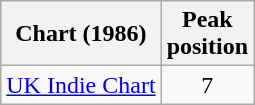<table class="wikitable sortable">
<tr>
<th scope="col">Chart (1986)</th>
<th scope="col">Peak<br>position</th>
</tr>
<tr>
<td><a href='#'>UK Indie Chart</a></td>
<td style="text-align:center;">7</td>
</tr>
</table>
